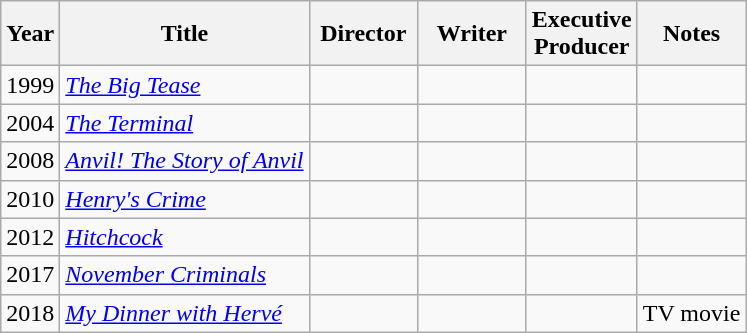<table class="wikitable">
<tr>
<th>Year</th>
<th>Title</th>
<th width=65>Director</th>
<th width=65>Writer</th>
<th width=65>Executive<br>Producer</th>
<th>Notes</th>
</tr>
<tr>
<td>1999</td>
<td><em><a href='#'>The Big Tease</a></em></td>
<td></td>
<td></td>
<td></td>
<td></td>
</tr>
<tr>
<td>2004</td>
<td><em><a href='#'>The Terminal</a></em></td>
<td></td>
<td></td>
<td></td>
<td></td>
</tr>
<tr>
<td>2008</td>
<td><em><a href='#'>Anvil! The Story of Anvil</a></em></td>
<td></td>
<td></td>
<td></td>
<td></td>
</tr>
<tr>
<td>2010</td>
<td><em><a href='#'>Henry's Crime</a></em></td>
<td></td>
<td></td>
<td></td>
<td></td>
</tr>
<tr>
<td>2012</td>
<td><em><a href='#'>Hitchcock</a></em></td>
<td></td>
<td></td>
<td></td>
<td></td>
</tr>
<tr>
<td>2017</td>
<td><em><a href='#'>November Criminals</a></em></td>
<td></td>
<td></td>
<td></td>
<td></td>
</tr>
<tr>
<td>2018</td>
<td><em><a href='#'>My Dinner with Hervé</a></em></td>
<td></td>
<td></td>
<td></td>
<td>TV movie</td>
</tr>
</table>
